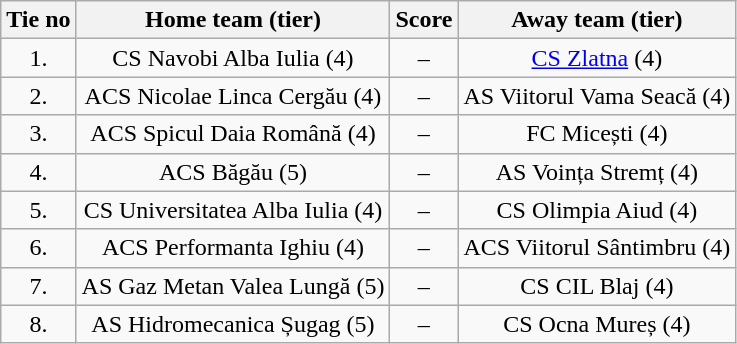<table class="wikitable" style="text-align: center">
<tr>
<th>Tie no</th>
<th>Home team (tier)</th>
<th>Score</th>
<th>Away team (tier)</th>
</tr>
<tr>
<td>1.</td>
<td>CS Navobi Alba Iulia (4)</td>
<td>–</td>
<td><a href='#'>CS Zlatna</a> (4)</td>
</tr>
<tr>
<td>2.</td>
<td>ACS Nicolae Linca Cergău (4)</td>
<td>–</td>
<td>AS Viitorul Vama Seacă (4)</td>
</tr>
<tr>
<td>3.</td>
<td>ACS Spicul Daia Română (4)</td>
<td>–</td>
<td>FC Micești (4)</td>
</tr>
<tr>
<td>4.</td>
<td>ACS Băgău (5)</td>
<td>–</td>
<td>AS Voința Stremț (4)</td>
</tr>
<tr>
<td>5.</td>
<td>CS Universitatea Alba Iulia (4)</td>
<td>–</td>
<td>CS Olimpia Aiud (4)</td>
</tr>
<tr>
<td>6.</td>
<td>ACS Performanta Ighiu (4)</td>
<td>–</td>
<td>ACS Viitorul Sântimbru (4)</td>
</tr>
<tr>
<td>7.</td>
<td>AS Gaz Metan Valea Lungă (5)</td>
<td>–</td>
<td>CS CIL Blaj (4)</td>
</tr>
<tr>
<td>8.</td>
<td>AS Hidromecanica Șugag (5)</td>
<td>–</td>
<td>CS Ocna Mureș (4)</td>
</tr>
</table>
